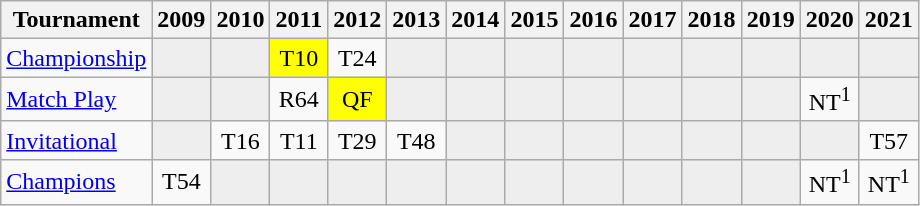<table class="wikitable" style="text-align:center;">
<tr>
<th>Tournament</th>
<th>2009</th>
<th>2010</th>
<th>2011</th>
<th>2012</th>
<th>2013</th>
<th>2014</th>
<th>2015</th>
<th>2016</th>
<th>2017</th>
<th>2018</th>
<th>2019</th>
<th>2020</th>
<th>2021</th>
</tr>
<tr>
<td align="left"><a href='#'>Championship</a></td>
<td style="background:#eeeeee;"></td>
<td style="background:#eeeeee;"></td>
<td style="background:yellow;">T10</td>
<td>T24</td>
<td style="background:#eeeeee;"></td>
<td style="background:#eeeeee;"></td>
<td style="background:#eeeeee;"></td>
<td style="background:#eeeeee;"></td>
<td style="background:#eeeeee;"></td>
<td style="background:#eeeeee;"></td>
<td style="background:#eeeeee;"></td>
<td style="background:#eeeeee;"></td>
<td style="background:#eeeeee;"></td>
</tr>
<tr>
<td align="left"><a href='#'>Match Play</a></td>
<td style="background:#eeeeee;"></td>
<td style="background:#eeeeee;"></td>
<td>R64</td>
<td style="background:yellow;">QF</td>
<td style="background:#eeeeee;"></td>
<td style="background:#eeeeee;"></td>
<td style="background:#eeeeee;"></td>
<td style="background:#eeeeee;"></td>
<td style="background:#eeeeee;"></td>
<td style="background:#eeeeee;"></td>
<td style="background:#eeeeee;"></td>
<td>NT<sup>1</sup></td>
<td style="background:#eeeeee;"></td>
</tr>
<tr>
<td align="left"><a href='#'>Invitational</a></td>
<td style="background:#eeeeee;"></td>
<td>T16</td>
<td>T11</td>
<td>T29</td>
<td>T48</td>
<td style="background:#eeeeee;"></td>
<td style="background:#eeeeee;"></td>
<td style="background:#eeeeee;"></td>
<td style="background:#eeeeee;"></td>
<td style="background:#eeeeee;"></td>
<td style="background:#eeeeee;"></td>
<td style="background:#eeeeee;"></td>
<td>T57</td>
</tr>
<tr>
<td align="left"><a href='#'>Champions</a></td>
<td>T54</td>
<td style="background:#eeeeee;"></td>
<td style="background:#eeeeee;"></td>
<td style="background:#eeeeee;"></td>
<td style="background:#eeeeee;"></td>
<td style="background:#eeeeee;"></td>
<td style="background:#eeeeee;"></td>
<td style="background:#eeeeee;"></td>
<td style="background:#eeeeee;"></td>
<td style="background:#eeeeee;"></td>
<td style="background:#eeeeee;"></td>
<td>NT<sup>1</sup></td>
<td>NT<sup>1</sup></td>
</tr>
</table>
